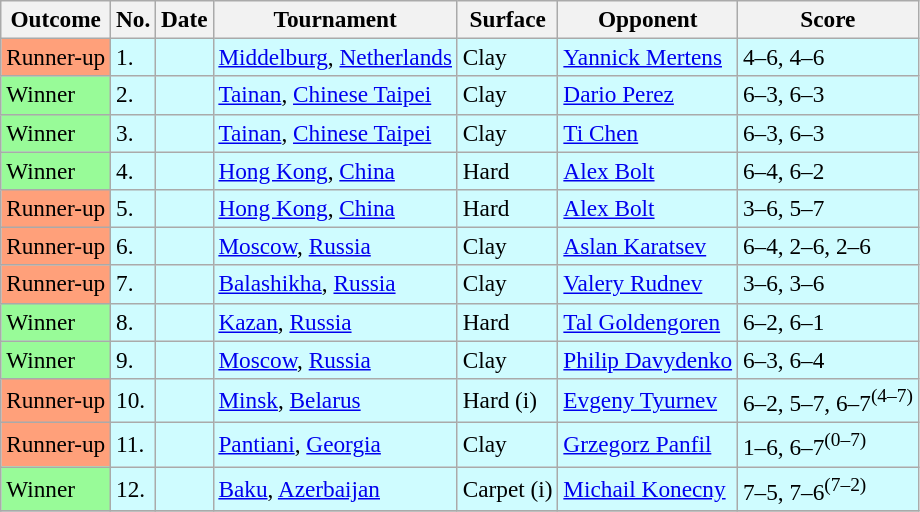<table class="sortable wikitable" style=font-size:97%>
<tr>
<th>Outcome</th>
<th>No.</th>
<th>Date</th>
<th>Tournament</th>
<th>Surface</th>
<th>Opponent</th>
<th>Score</th>
</tr>
<tr style="background:#cffcff;">
<td bgcolor=FFA07A>Runner-up</td>
<td>1.</td>
<td></td>
<td><a href='#'>Middelburg</a>, <a href='#'>Netherlands</a></td>
<td>Clay</td>
<td> <a href='#'>Yannick Mertens</a></td>
<td>4–6, 4–6</td>
</tr>
<tr style="background:#cffcff;">
<td bgcolor=98FB98>Winner</td>
<td>2.</td>
<td></td>
<td><a href='#'>Tainan</a>, <a href='#'>Chinese Taipei</a></td>
<td>Clay</td>
<td> <a href='#'>Dario Perez</a></td>
<td>6–3, 6–3</td>
</tr>
<tr style="background:#cffcff;">
<td bgcolor=98FB98>Winner</td>
<td>3.</td>
<td></td>
<td><a href='#'>Tainan</a>, <a href='#'>Chinese Taipei</a></td>
<td>Clay</td>
<td> <a href='#'>Ti Chen</a></td>
<td>6–3, 6–3</td>
</tr>
<tr style="background:#cffcff;">
<td bgcolor=98FB98>Winner</td>
<td>4.</td>
<td></td>
<td><a href='#'>Hong Kong</a>, <a href='#'>China</a></td>
<td>Hard</td>
<td> <a href='#'>Alex Bolt</a></td>
<td>6–4, 6–2</td>
</tr>
<tr style="background:#cffcff;">
<td bgcolor=FFA07A>Runner-up</td>
<td>5.</td>
<td></td>
<td><a href='#'>Hong Kong</a>, <a href='#'>China</a></td>
<td>Hard</td>
<td> <a href='#'>Alex Bolt</a></td>
<td>3–6, 5–7</td>
</tr>
<tr style="background:#cffcff;">
<td bgcolor=FFA07A>Runner-up</td>
<td>6.</td>
<td></td>
<td><a href='#'>Moscow</a>, <a href='#'>Russia</a></td>
<td>Clay</td>
<td> <a href='#'>Aslan Karatsev</a></td>
<td>6–4, 2–6, 2–6</td>
</tr>
<tr style="background:#cffcff;">
<td bgcolor=FFA07A>Runner-up</td>
<td>7.</td>
<td></td>
<td><a href='#'>Balashikha</a>, <a href='#'>Russia</a></td>
<td>Clay</td>
<td> <a href='#'>Valery Rudnev</a></td>
<td>3–6, 3–6</td>
</tr>
<tr style="background:#cffcff;">
<td bgcolor=98FB98>Winner</td>
<td>8.</td>
<td></td>
<td><a href='#'>Kazan</a>, <a href='#'>Russia</a></td>
<td>Hard</td>
<td> <a href='#'>Tal Goldengoren</a></td>
<td>6–2, 6–1</td>
</tr>
<tr style="background:#cffcff;">
<td bgcolor=98FB98>Winner</td>
<td>9.</td>
<td></td>
<td><a href='#'>Moscow</a>, <a href='#'>Russia</a></td>
<td>Clay</td>
<td> <a href='#'>Philip Davydenko</a></td>
<td>6–3, 6–4</td>
</tr>
<tr style="background:#cffcff;">
<td bgcolor=FFA07A>Runner-up</td>
<td>10.</td>
<td></td>
<td><a href='#'>Minsk</a>, <a href='#'>Belarus</a></td>
<td>Hard (i)</td>
<td> <a href='#'>Evgeny Tyurnev</a></td>
<td>6–2, 5–7, 6–7<sup>(4–7)</sup></td>
</tr>
<tr style="background:#cffcff;">
<td bgcolor=FFA07A>Runner-up</td>
<td>11.</td>
<td></td>
<td><a href='#'>Pantiani</a>, <a href='#'>Georgia</a></td>
<td>Clay</td>
<td> <a href='#'>Grzegorz Panfil</a></td>
<td>1–6, 6–7<sup>(0–7)</sup></td>
</tr>
<tr style="background:#cffcff;">
<td bgcolor=98FB98>Winner</td>
<td>12.</td>
<td></td>
<td><a href='#'>Baku</a>, <a href='#'>Azerbaijan</a></td>
<td>Carpet (i)</td>
<td> <a href='#'>Michail Konecny</a></td>
<td>7–5, 7–6<sup>(7–2)</sup></td>
</tr>
<tr style="background:#cffcff;">
</tr>
</table>
